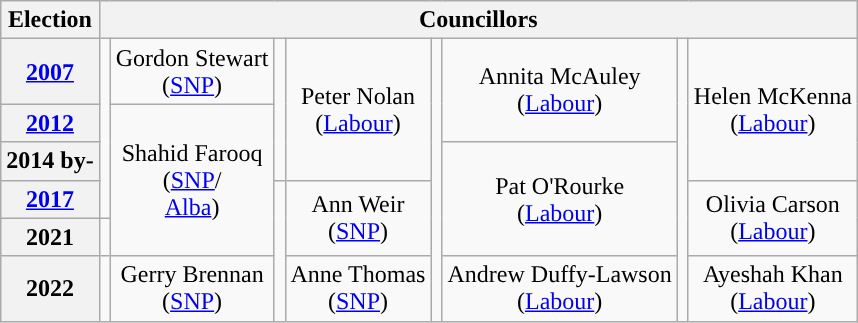<table class="wikitable" style="text-align:center">
<tr>
<th>Election</th>
<th colspan=8>Councillors</th>
</tr>
<tr>
<th><a href='#'>2007</a></th>
<td rowspan=4; style="background-color: "></td>
<td rowspan=1>Gordon Stewart<br>(<a href='#'>SNP</a>)</td>
<td rowspan=3; style="background-color: "></td>
<td rowspan=3>Peter Nolan<br>(<a href='#'>Labour</a>)</td>
<td rowspan=6; style="background-color: "></td>
<td rowspan=2>Annita McAuley<br>(<a href='#'>Labour</a>)</td>
<td rowspan=6; style="background-color: "></td>
<td rowspan=3>Helen McKenna<br>(<a href='#'>Labour</a>)</td>
</tr>
<tr>
<th><a href='#'>2012</a></th>
<td rowspan=4>Shahid Farooq<br>(<a href='#'>SNP</a>/<br><a href='#'>Alba</a>)</td>
</tr>
<tr>
<th>2014 by-</th>
<td rowspan=3>Pat O'Rourke<br>(<a href='#'>Labour</a>)</td>
</tr>
<tr>
<th><a href='#'>2017</a></th>
<td rowspan=3; style="background-color: "></td>
<td rowspan=2>Ann Weir<br>(<a href='#'>SNP</a>)</td>
<td rowspan=2>Olivia Carson<br>(<a href='#'>Labour</a>)</td>
</tr>
<tr>
<th>2021</th>
<td rowspan=1; style="background-color: "></td>
</tr>
<tr>
<th>2022</th>
<td style="background-color: "></td>
<td>Gerry Brennan<br>(<a href='#'>SNP</a>)</td>
<td>Anne Thomas<br>(<a href='#'>SNP</a>)</td>
<td>Andrew Duffy-Lawson<br>(<a href='#'>Labour</a>)</td>
<td>Ayeshah Khan<br>(<a href='#'>Labour</a>)</td>
</tr>
</table>
